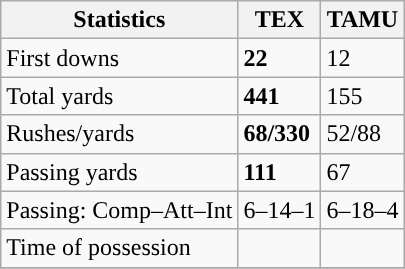<table class="wikitable" style="float: left;">
<tr>
<th>Statistics</th>
<th>TEX</th>
<th>TAMU</th>
</tr>
<tr>
<td>First downs</td>
<td><strong>22</strong></td>
<td>12</td>
</tr>
<tr>
<td>Total yards</td>
<td><strong>441</strong></td>
<td>155</td>
</tr>
<tr>
<td>Rushes/yards</td>
<td><strong>68/330</strong></td>
<td>52/88</td>
</tr>
<tr>
<td>Passing yards</td>
<td><strong>111</strong></td>
<td>67</td>
</tr>
<tr>
<td>Passing: Comp–Att–Int</td>
<td>6–14–1</td>
<td>6–18–4</td>
</tr>
<tr>
<td>Time of possession</td>
<td></td>
<td></td>
</tr>
<tr>
</tr>
</table>
